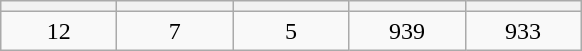<table class="wikitable">
<tr>
<th width=70px></th>
<th width=70px></th>
<th width=70px></th>
<th width=70px></th>
<th width=70px></th>
</tr>
<tr align=center>
<td>12</td>
<td>7</td>
<td>5</td>
<td>939</td>
<td>933</td>
</tr>
</table>
